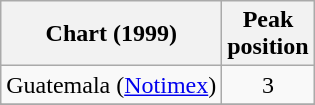<table class="wikitable sortable">
<tr>
<th>Chart (1999)</th>
<th>Peak<br>position</th>
</tr>
<tr>
<td>Guatemala (<a href='#'>Notimex</a>)</td>
<td align="center">3</td>
</tr>
<tr>
</tr>
<tr>
</tr>
<tr>
</tr>
<tr>
</tr>
</table>
